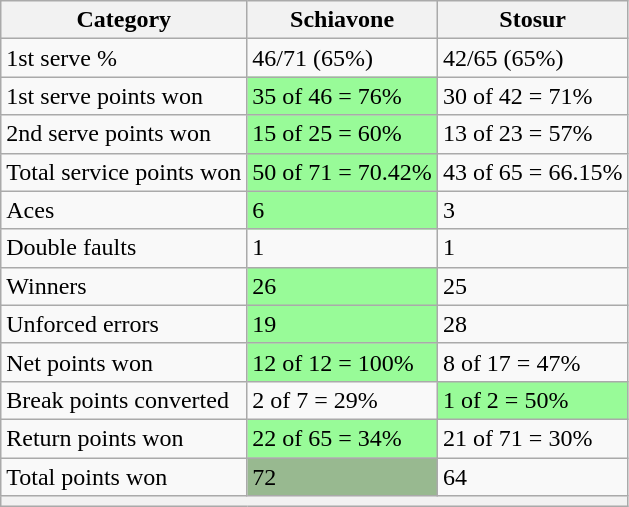<table class="wikitable">
<tr>
<th>Category</th>
<th> Schiavone</th>
<th> Stosur</th>
</tr>
<tr>
<td>1st serve %</td>
<td>46/71 (65%)</td>
<td>42/65 (65%)</td>
</tr>
<tr>
<td>1st serve points won</td>
<td bgcolor=98FB98>35 of 46 = 76%</td>
<td>30 of 42 = 71%</td>
</tr>
<tr>
<td>2nd serve points won</td>
<td bgcolor=98FB98>15 of 25 = 60%</td>
<td>13 of 23 = 57%</td>
</tr>
<tr>
<td>Total service points won</td>
<td bgcolor=98FB98>50 of 71 = 70.42%</td>
<td>43 of 65 = 66.15%</td>
</tr>
<tr>
<td>Aces</td>
<td bgcolor=98FB98>6</td>
<td>3</td>
</tr>
<tr>
<td>Double faults</td>
<td>1</td>
<td>1</td>
</tr>
<tr>
<td>Winners</td>
<td bgcolor=98FB98>26</td>
<td>25</td>
</tr>
<tr>
<td>Unforced errors</td>
<td bgcolor=98FB98>19</td>
<td>28</td>
</tr>
<tr>
<td>Net points won</td>
<td bgcolor=98FB98>12 of 12 = 100%</td>
<td>8 of 17 = 47%</td>
</tr>
<tr>
<td>Break points converted</td>
<td>2 of 7 = 29%</td>
<td bgcolor=98FB98>1 of 2 = 50%</td>
</tr>
<tr>
<td>Return points won</td>
<td bgcolor=98FB98>22 of 65 = 34%</td>
<td>21 of 71 = 30%</td>
</tr>
<tr>
<td>Total points won</td>
<td bgcolor=98FB989>72</td>
<td>64</td>
</tr>
<tr>
<th colspan=3></th>
</tr>
</table>
